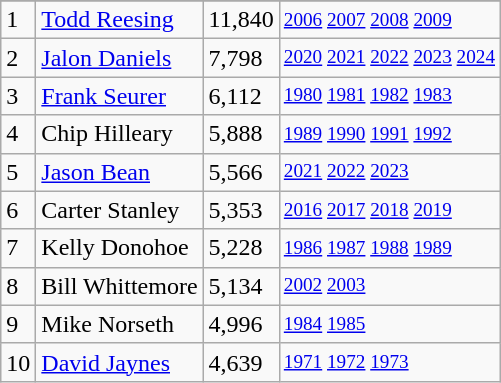<table class="wikitable">
<tr>
</tr>
<tr>
<td>1</td>
<td><a href='#'>Todd Reesing</a></td>
<td><abbr>11,840</abbr></td>
<td style="font-size:80%;"><a href='#'>2006</a> <a href='#'>2007</a> <a href='#'>2008</a> <a href='#'>2009</a></td>
</tr>
<tr>
<td>2</td>
<td><a href='#'>Jalon Daniels</a></td>
<td><abbr>7,798</abbr></td>
<td style="font-size:80%;"><a href='#'>2020</a> <a href='#'>2021</a> <a href='#'>2022</a> <a href='#'>2023</a> <a href='#'>2024</a></td>
</tr>
<tr>
<td>3</td>
<td><a href='#'>Frank Seurer</a></td>
<td><abbr>6,112</abbr></td>
<td style="font-size:80%;"><a href='#'>1980</a> <a href='#'>1981</a> <a href='#'>1982</a> <a href='#'>1983</a></td>
</tr>
<tr>
<td>4</td>
<td>Chip Hilleary</td>
<td><abbr>5,888</abbr></td>
<td style="font-size:80%;"><a href='#'>1989</a> <a href='#'>1990</a> <a href='#'>1991</a> <a href='#'>1992</a></td>
</tr>
<tr>
<td>5</td>
<td><a href='#'>Jason Bean</a></td>
<td><abbr>5,566</abbr></td>
<td style="font-size:80%;"><a href='#'>2021</a> <a href='#'>2022</a> <a href='#'>2023</a></td>
</tr>
<tr>
<td>6</td>
<td>Carter Stanley</td>
<td><abbr>5,353</abbr></td>
<td style="font-size:80%;"><a href='#'>2016</a> <a href='#'>2017</a> <a href='#'>2018</a> <a href='#'>2019</a></td>
</tr>
<tr>
<td>7</td>
<td>Kelly Donohoe</td>
<td><abbr>5,228</abbr></td>
<td style="font-size:80%;"><a href='#'>1986</a> <a href='#'>1987</a> <a href='#'>1988</a> <a href='#'>1989</a></td>
</tr>
<tr>
<td>8</td>
<td>Bill Whittemore</td>
<td><abbr>5,134</abbr></td>
<td style="font-size:80%;"><a href='#'>2002</a> <a href='#'>2003</a></td>
</tr>
<tr>
<td>9</td>
<td>Mike Norseth</td>
<td><abbr>4,996</abbr></td>
<td style="font-size:80%;"><a href='#'>1984</a> <a href='#'>1985</a></td>
</tr>
<tr>
<td>10</td>
<td><a href='#'>David Jaynes</a></td>
<td><abbr>4,639</abbr></td>
<td style="font-size:80%;"><a href='#'>1971</a> <a href='#'>1972</a> <a href='#'>1973</a></td>
</tr>
</table>
